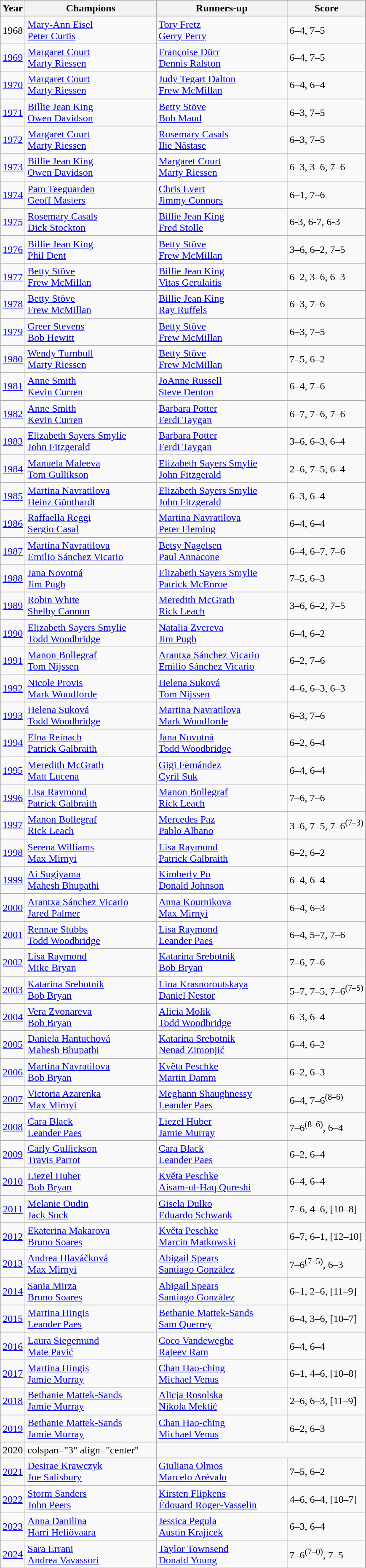<table class="wikitable sortable">
<tr>
<th width="30">Year</th>
<th width="200">Champions</th>
<th width="200">Runners-up</th>
<th width="100" class=unsortable>Score</th>
</tr>
<tr>
<td align="center">1968</td>
<td> <a href='#'>Mary-Ann Eisel</a><br> <a href='#'>Peter Curtis</a></td>
<td> <a href='#'>Tory Fretz</a><br> <a href='#'>Gerry Perry</a></td>
<td>6–4, 7–5</td>
</tr>
<tr>
<td align="center"><a href='#'>1969</a></td>
<td> <a href='#'>Margaret Court</a><br> <a href='#'>Marty Riessen</a></td>
<td> <a href='#'>Françoise Dürr</a> <br> <a href='#'>Dennis Ralston</a></td>
<td>6–4, 7–5</td>
</tr>
<tr>
<td align="center"><a href='#'>1970</a></td>
<td> <a href='#'>Margaret Court</a><br> <a href='#'>Marty Riessen</a></td>
<td> <a href='#'>Judy Tegart Dalton</a><br> <a href='#'>Frew McMillan</a></td>
<td>6–4, 6–4</td>
</tr>
<tr>
<td align="center"><a href='#'>1971</a></td>
<td> <a href='#'>Billie Jean King</a><br> <a href='#'>Owen Davidson</a></td>
<td> <a href='#'>Betty Stöve</a><br> <a href='#'>Bob Maud</a></td>
<td>6–3, 7–5</td>
</tr>
<tr>
<td align="center"><a href='#'>1972</a></td>
<td> <a href='#'>Margaret Court</a><br> <a href='#'>Marty Riessen</a></td>
<td> <a href='#'>Rosemary Casals</a><br> <a href='#'>Ilie Năstase</a></td>
<td>6–3, 7–5</td>
</tr>
<tr>
<td align="center"><a href='#'>1973</a></td>
<td> <a href='#'>Billie Jean King</a><br> <a href='#'>Owen Davidson</a></td>
<td> <a href='#'>Margaret Court</a><br> <a href='#'>Marty Riessen</a></td>
<td>6–3, 3–6, 7–6</td>
</tr>
<tr>
<td align="center"><a href='#'>1974</a></td>
<td> <a href='#'>Pam Teeguarden</a><br> <a href='#'>Geoff Masters</a></td>
<td> <a href='#'>Chris Evert</a><br> <a href='#'>Jimmy Connors</a></td>
<td>6–1, 7–6</td>
</tr>
<tr>
<td align="center"><a href='#'>1975</a></td>
<td> <a href='#'>Rosemary Casals</a><br> <a href='#'>Dick Stockton</a></td>
<td> <a href='#'>Billie Jean King</a><br> <a href='#'>Fred Stolle</a></td>
<td>6‐3, 6‐7, 6‐3</td>
</tr>
<tr>
<td align="center"><a href='#'>1976</a></td>
<td> <a href='#'>Billie Jean King</a><br> <a href='#'>Phil Dent</a></td>
<td> <a href='#'>Betty Stöve</a><br> <a href='#'>Frew McMillan</a></td>
<td>3–6, 6–2, 7–5</td>
</tr>
<tr>
<td align="center"><a href='#'>1977</a></td>
<td> <a href='#'>Betty Stöve</a><br> <a href='#'>Frew McMillan</a></td>
<td> <a href='#'>Billie Jean King</a><br> <a href='#'>Vitas Gerulaitis</a></td>
<td>6–2, 3–6, 6–3</td>
</tr>
<tr>
<td align="center"><a href='#'>1978</a></td>
<td> <a href='#'>Betty Stöve</a><br> <a href='#'>Frew McMillan</a></td>
<td> <a href='#'>Billie Jean King</a><br> <a href='#'>Ray Ruffels</a></td>
<td>6–3, 7–6</td>
</tr>
<tr>
<td align="center"><a href='#'>1979</a></td>
<td> <a href='#'>Greer Stevens</a><br> <a href='#'>Bob Hewitt</a></td>
<td> <a href='#'>Betty Stöve</a> <br> <a href='#'>Frew McMillan</a></td>
<td>6–3, 7–5</td>
</tr>
<tr>
<td align="center"><a href='#'>1980</a></td>
<td> <a href='#'>Wendy Turnbull</a><br> <a href='#'>Marty Riessen</a></td>
<td> <a href='#'>Betty Stöve</a><br> <a href='#'>Frew McMillan</a></td>
<td>7–5, 6–2</td>
</tr>
<tr>
<td align="center"><a href='#'>1981</a></td>
<td> <a href='#'>Anne Smith</a><br> <a href='#'>Kevin Curren</a></td>
<td> <a href='#'>JoAnne Russell</a><br> <a href='#'>Steve Denton</a></td>
<td>6–4, 7–6</td>
</tr>
<tr>
<td align="center"><a href='#'>1982</a></td>
<td> <a href='#'>Anne Smith</a><br> <a href='#'>Kevin Curren</a></td>
<td> <a href='#'>Barbara Potter</a><br> <a href='#'>Ferdi Taygan</a></td>
<td>6–7, 7–6, 7–6</td>
</tr>
<tr>
<td align="center"><a href='#'>1983</a></td>
<td> <a href='#'>Elizabeth Sayers Smylie</a><br> <a href='#'>John Fitzgerald</a></td>
<td> <a href='#'>Barbara Potter</a><br> <a href='#'>Ferdi Taygan</a></td>
<td>3–6, 6–3, 6–4</td>
</tr>
<tr>
<td align="center"><a href='#'>1984</a></td>
<td> <a href='#'>Manuela Maleeva</a><br> <a href='#'>Tom Gullikson</a></td>
<td> <a href='#'>Elizabeth Sayers Smylie</a><br> <a href='#'>John Fitzgerald</a></td>
<td>2–6, 7–5, 6–4</td>
</tr>
<tr>
<td align="center"><a href='#'>1985</a></td>
<td> <a href='#'>Martina Navratilova</a><br> <a href='#'>Heinz Günthardt</a></td>
<td> <a href='#'>Elizabeth Sayers Smylie</a><br> <a href='#'>John Fitzgerald</a></td>
<td>6–3, 6–4</td>
</tr>
<tr>
<td align="center"><a href='#'>1986</a></td>
<td> <a href='#'>Raffaella Reggi</a><br> <a href='#'>Sergio Casal</a></td>
<td> <a href='#'>Martina Navratilova</a> <br> <a href='#'>Peter Fleming</a></td>
<td>6–4, 6–4</td>
</tr>
<tr>
<td align="center"><a href='#'>1987</a></td>
<td> <a href='#'>Martina Navratilova</a><br> <a href='#'>Emilio Sánchez Vicario</a></td>
<td> <a href='#'>Betsy Nagelsen</a><br> <a href='#'>Paul Annacone</a></td>
<td>6–4, 6–7, 7–6</td>
</tr>
<tr>
<td align="center"><a href='#'>1988</a></td>
<td> <a href='#'>Jana Novotná</a><br> <a href='#'>Jim Pugh</a></td>
<td> <a href='#'>Elizabeth Sayers Smylie</a><br> <a href='#'>Patrick McEnroe</a></td>
<td>7–5, 6–3</td>
</tr>
<tr>
<td align="center"><a href='#'>1989</a></td>
<td> <a href='#'>Robin White</a><br> <a href='#'>Shelby Cannon</a></td>
<td> <a href='#'>Meredith McGrath</a><br> <a href='#'>Rick Leach</a></td>
<td>3–6, 6–2, 7–5</td>
</tr>
<tr>
<td align="center"><a href='#'>1990</a></td>
<td> <a href='#'>Elizabeth Sayers Smylie</a><br> <a href='#'>Todd Woodbridge</a></td>
<td> <a href='#'>Natalia Zvereva</a> <br>  <a href='#'>Jim Pugh</a></td>
<td>6–4, 6–2</td>
</tr>
<tr>
<td align="center"><a href='#'>1991</a></td>
<td> <a href='#'>Manon Bollegraf</a><br> <a href='#'>Tom Nijssen</a></td>
<td> <a href='#'>Arantxa Sánchez Vicario</a><br> <a href='#'>Emilio Sánchez Vicario</a></td>
<td>6–2, 7–6</td>
</tr>
<tr>
<td align="center"><a href='#'>1992</a></td>
<td> <a href='#'>Nicole Provis</a><br> <a href='#'>Mark Woodforde</a></td>
<td> <a href='#'>Helena Suková</a><br> <a href='#'>Tom Nijssen</a></td>
<td>4–6, 6–3, 6–3</td>
</tr>
<tr>
<td align="center"><a href='#'>1993</a></td>
<td> <a href='#'>Helena Suková</a><br> <a href='#'>Todd Woodbridge</a></td>
<td> <a href='#'>Martina Navratilova</a><br> <a href='#'>Mark Woodforde</a></td>
<td>6–3, 7–6</td>
</tr>
<tr>
<td align="center"><a href='#'>1994</a></td>
<td> <a href='#'>Elna Reinach</a><br> <a href='#'>Patrick Galbraith</a></td>
<td> <a href='#'>Jana Novotná</a> <br> <a href='#'>Todd Woodbridge</a></td>
<td>6–2, 6–4</td>
</tr>
<tr>
<td align="center"><a href='#'>1995</a></td>
<td> <a href='#'>Meredith McGrath</a><br> <a href='#'>Matt Lucena</a></td>
<td> <a href='#'>Gigi Fernández</a><br> <a href='#'>Cyril Suk</a></td>
<td>6–4, 6–4</td>
</tr>
<tr>
<td align="center"><a href='#'>1996</a></td>
<td> <a href='#'>Lisa Raymond</a><br> <a href='#'>Patrick Galbraith</a></td>
<td> <a href='#'>Manon Bollegraf</a><br> <a href='#'>Rick Leach</a></td>
<td>7–6, 7–6</td>
</tr>
<tr>
<td align="center"><a href='#'>1997</a></td>
<td> <a href='#'>Manon Bollegraf</a><br> <a href='#'>Rick Leach</a></td>
<td> <a href='#'>Mercedes Paz</a><br> <a href='#'>Pablo Albano</a></td>
<td>3–6, 7–5, 7–6<sup>(7–3)</sup></td>
</tr>
<tr>
<td align="center"><a href='#'>1998</a></td>
<td> <a href='#'>Serena Williams</a><br> <a href='#'>Max Mirnyi</a></td>
<td> <a href='#'>Lisa Raymond</a><br> <a href='#'>Patrick Galbraith</a></td>
<td>6–2, 6–2</td>
</tr>
<tr>
<td align="center"><a href='#'>1999</a></td>
<td> <a href='#'>Ai Sugiyama</a><br> <a href='#'>Mahesh Bhupathi</a></td>
<td> <a href='#'>Kimberly Po</a><br> <a href='#'>Donald Johnson</a></td>
<td>6–4, 6–4</td>
</tr>
<tr>
<td align="center"><a href='#'>2000</a></td>
<td> <a href='#'>Arantxa Sánchez Vicario</a><br> <a href='#'>Jared Palmer</a></td>
<td> <a href='#'>Anna Kournikova</a><br> <a href='#'>Max Mirnyi</a></td>
<td>6–4, 6–3</td>
</tr>
<tr>
<td align="center"><a href='#'>2001</a></td>
<td> <a href='#'>Rennae Stubbs</a><br> <a href='#'>Todd Woodbridge</a></td>
<td> <a href='#'>Lisa Raymond</a><br> <a href='#'>Leander Paes</a></td>
<td>6–4, 5–7, 7–6</td>
</tr>
<tr>
<td align="center"><a href='#'>2002</a></td>
<td> <a href='#'>Lisa Raymond</a><br> <a href='#'>Mike Bryan</a></td>
<td> <a href='#'>Katarina Srebotnik</a><br> <a href='#'>Bob Bryan</a></td>
<td>7–6, 7–6</td>
</tr>
<tr>
<td align="center"><a href='#'>2003</a></td>
<td> <a href='#'>Katarina Srebotnik</a><br> <a href='#'>Bob Bryan</a></td>
<td> <a href='#'>Lina Krasnoroutskaya</a><br> <a href='#'>Daniel Nestor</a></td>
<td nowrap="">5–7, 7–5, 7–6<sup>(7–5)</sup></td>
</tr>
<tr>
<td align="center"><a href='#'>2004</a></td>
<td> <a href='#'>Vera Zvonareva</a><br> <a href='#'>Bob Bryan</a></td>
<td> <a href='#'>Alicia Molik</a><br> <a href='#'>Todd Woodbridge</a></td>
<td>6–3, 6–4</td>
</tr>
<tr>
<td align="center"><a href='#'>2005</a></td>
<td> <a href='#'>Daniela Hantuchová</a><br> <a href='#'>Mahesh Bhupathi</a></td>
<td> <a href='#'>Katarina Srebotnik</a><br> <a href='#'>Nenad Zimonjić</a></td>
<td>6–4, 6–2</td>
</tr>
<tr>
<td align="center"><a href='#'>2006</a></td>
<td> <a href='#'>Martina Navratilova</a><br> <a href='#'>Bob Bryan</a></td>
<td> <a href='#'>Květa Peschke</a><br> <a href='#'>Martin Damm</a></td>
<td>6–2, 6–3</td>
</tr>
<tr>
<td align="center"><a href='#'>2007</a></td>
<td> <a href='#'>Victoria Azarenka</a><br> <a href='#'>Max Mirnyi</a></td>
<td> <a href='#'>Meghann Shaughnessy</a><br> <a href='#'>Leander Paes</a></td>
<td>6–4, 7–6<sup>(8–6)</sup></td>
</tr>
<tr>
<td align="center"><a href='#'>2008</a></td>
<td> <a href='#'>Cara Black</a><br> <a href='#'>Leander Paes</a></td>
<td> <a href='#'>Liezel Huber</a><br> <a href='#'>Jamie Murray</a></td>
<td>7–6<sup>(8–6)</sup>, 6–4</td>
</tr>
<tr>
<td align="center"><a href='#'>2009</a></td>
<td> <a href='#'>Carly Gullickson</a><br> <a href='#'>Travis Parrot</a></td>
<td> <a href='#'>Cara Black</a><br> <a href='#'>Leander Paes</a></td>
<td>6–2, 6–4</td>
</tr>
<tr>
<td align="center"><a href='#'>2010</a></td>
<td> <a href='#'>Liezel Huber</a><br> <a href='#'>Bob Bryan</a></td>
<td> <a href='#'>Květa Peschke</a><br> <a href='#'>Aisam-ul-Haq Qureshi</a></td>
<td>6–4, 6–4</td>
</tr>
<tr>
<td align="center"><a href='#'>2011</a></td>
<td> <a href='#'>Melanie Oudin</a><br> <a href='#'>Jack Sock</a></td>
<td> <a href='#'>Gisela Dulko</a><br> <a href='#'>Eduardo Schwank</a></td>
<td>7–6, 4–6, [10–8]</td>
</tr>
<tr ">
<td align="center"><a href='#'>2012</a></td>
<td> <a href='#'>Ekaterina Makarova</a><br> <a href='#'>Bruno Soares</a></td>
<td> <a href='#'>Květa Peschke</a><br> <a href='#'>Marcin Matkowski</a></td>
<td>6–7, 6–1, [12–10]</td>
</tr>
<tr>
<td align="center"><a href='#'>2013</a></td>
<td> <a href='#'>Andrea Hlaváčková</a> <br>  <a href='#'>Max Mirnyi</a></td>
<td> <a href='#'>Abigail Spears</a> <br>  <a href='#'>Santiago González</a></td>
<td>7–6<sup>(7–5)</sup>, 6–3</td>
</tr>
<tr>
<td align="center"><a href='#'>2014</a></td>
<td> <a href='#'>Sania Mirza</a><br> <a href='#'>Bruno Soares</a></td>
<td> <a href='#'>Abigail Spears</a><br> <a href='#'>Santiago González</a></td>
<td>6–1, 2–6, [11–9]</td>
</tr>
<tr ">
<td align="center"><a href='#'>2015</a></td>
<td> <a href='#'>Martina Hingis</a><br> <a href='#'>Leander Paes</a></td>
<td> <a href='#'>Bethanie Mattek-Sands</a><br> <a href='#'>Sam Querrey</a></td>
<td>6–4, 3–6, [10–7]</td>
</tr>
<tr>
<td align="center"><a href='#'>2016</a></td>
<td> <a href='#'>Laura Siegemund</a><br> <a href='#'>Mate Pavić</a></td>
<td> <a href='#'>Coco Vandeweghe</a><br> <a href='#'>Rajeev Ram</a></td>
<td>6–4, 6–4</td>
</tr>
<tr>
<td align="center"><a href='#'>2017</a></td>
<td> <a href='#'>Martina Hingis</a><br> <a href='#'>Jamie Murray</a></td>
<td> <a href='#'>Chan Hao-ching</a><br> <a href='#'>Michael Venus</a></td>
<td>6–1, 4–6, [10–8]</td>
</tr>
<tr>
<td align="center"><a href='#'>2018</a></td>
<td> <a href='#'>Bethanie Mattek-Sands</a><br> <a href='#'>Jamie Murray</a></td>
<td> <a href='#'>Alicja Rosolska</a><br> <a href='#'>Nikola Mektić</a></td>
<td>2–6, 6–3, [11–9]</td>
</tr>
<tr>
<td align="center"><a href='#'>2019</a></td>
<td> <a href='#'>Bethanie Mattek-Sands</a><br> <a href='#'>Jamie Murray</a></td>
<td> <a href='#'>Chan Hao-ching</a> <br>  <a href='#'>Michael Venus</a></td>
<td>6–2, 6–3</td>
</tr>
<tr>
<td align="center">2020</td>
<td>colspan="3" align="center" </td>
</tr>
<tr>
<td align="center"><a href='#'>2021</a></td>
<td> <a href='#'>Desirae Krawczyk</a><br> <a href='#'>Joe Salisbury</a></td>
<td> <a href='#'>Giuliana Olmos</a><br> <a href='#'>Marcelo Arévalo</a></td>
<td>7–5, 6–2</td>
</tr>
<tr>
<td align="center"><a href='#'>2022</a></td>
<td> <a href='#'>Storm Sanders</a><br> <a href='#'>John Peers</a></td>
<td> <a href='#'>Kirsten Flipkens</a><br> <a href='#'>Édouard Roger-Vasselin</a></td>
<td>4–6, 6–4, [10–7]</td>
</tr>
<tr>
<td align="center"><a href='#'>2023</a></td>
<td> <a href='#'>Anna Danilina</a> <br>  <a href='#'>Harri Heliövaara</a></td>
<td> <a href='#'>Jessica Pegula</a>  <br> <a href='#'>Austin Krajicek</a></td>
<td>6–3, 6–4</td>
</tr>
<tr>
<td align="center"><a href='#'>2024</a></td>
<td> <a href='#'>Sara Errani</a> <br> <a href='#'>Andrea Vavassori</a></td>
<td> <a href='#'>Taylor Townsend</a> <br> <a href='#'>Donald Young</a></td>
<td>7–6<sup>(7–0)</sup>, 7–5</td>
</tr>
</table>
